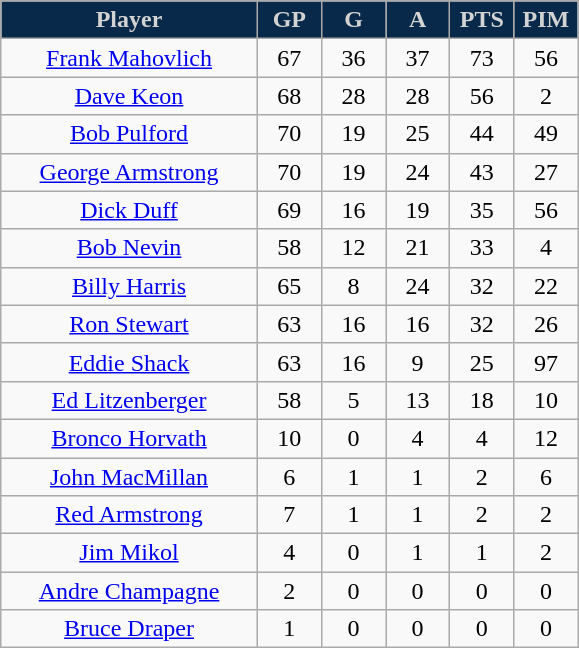<table class="wikitable sortable sortable">
<tr>
<th style="background:#08294a; color:#d3d3d3" width="40%">Player</th>
<th style="background:#08294a; color:#d3d3d3" width="10%">GP</th>
<th style="background:#08294a; color:#d3d3d3" width="10%">G</th>
<th style="background:#08294a; color:#d3d3d3" width="10%">A</th>
<th style="background:#08294a; color:#d3d3d3" width="10%">PTS</th>
<th style="background:#08294a; color:#d3d3d3" width="10%">PIM</th>
</tr>
<tr align="center">
<td><a href='#'>Frank Mahovlich</a></td>
<td>67</td>
<td>36</td>
<td>37</td>
<td>73</td>
<td>56</td>
</tr>
<tr align="center">
<td><a href='#'>Dave Keon</a></td>
<td>68</td>
<td>28</td>
<td>28</td>
<td>56</td>
<td>2</td>
</tr>
<tr align="center">
<td><a href='#'>Bob Pulford</a></td>
<td>70</td>
<td>19</td>
<td>25</td>
<td>44</td>
<td>49</td>
</tr>
<tr align="center">
<td><a href='#'>George Armstrong</a></td>
<td>70</td>
<td>19</td>
<td>24</td>
<td>43</td>
<td>27</td>
</tr>
<tr align="center">
<td><a href='#'>Dick Duff</a></td>
<td>69</td>
<td>16</td>
<td>19</td>
<td>35</td>
<td>56</td>
</tr>
<tr align="center">
<td><a href='#'>Bob Nevin</a></td>
<td>58</td>
<td>12</td>
<td>21</td>
<td>33</td>
<td>4</td>
</tr>
<tr align="center">
<td><a href='#'>Billy Harris</a></td>
<td>65</td>
<td>8</td>
<td>24</td>
<td>32</td>
<td>22</td>
</tr>
<tr align="center">
<td><a href='#'>Ron Stewart</a></td>
<td>63</td>
<td>16</td>
<td>16</td>
<td>32</td>
<td>26</td>
</tr>
<tr align="center">
<td><a href='#'>Eddie Shack</a></td>
<td>63</td>
<td>16</td>
<td>9</td>
<td>25</td>
<td>97</td>
</tr>
<tr align="center">
<td><a href='#'>Ed Litzenberger</a></td>
<td>58</td>
<td>5</td>
<td>13</td>
<td>18</td>
<td>10</td>
</tr>
<tr align="center">
<td><a href='#'>Bronco Horvath</a></td>
<td>10</td>
<td>0</td>
<td>4</td>
<td>4</td>
<td>12</td>
</tr>
<tr align="center">
<td><a href='#'>John MacMillan</a></td>
<td>6</td>
<td>1</td>
<td>1</td>
<td>2</td>
<td>6</td>
</tr>
<tr align="center">
<td><a href='#'>Red Armstrong</a></td>
<td>7</td>
<td>1</td>
<td>1</td>
<td>2</td>
<td>2</td>
</tr>
<tr align="center">
<td><a href='#'>Jim Mikol</a></td>
<td>4</td>
<td>0</td>
<td>1</td>
<td>1</td>
<td>2</td>
</tr>
<tr align="center">
<td><a href='#'>Andre Champagne</a></td>
<td>2</td>
<td>0</td>
<td>0</td>
<td>0</td>
<td>0</td>
</tr>
<tr align="center">
<td><a href='#'>Bruce Draper</a></td>
<td>1</td>
<td>0</td>
<td>0</td>
<td>0</td>
<td>0</td>
</tr>
</table>
